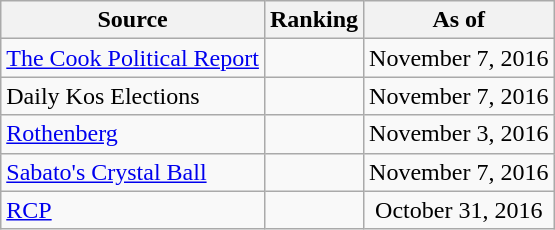<table class="wikitable" style="text-align:center">
<tr>
<th>Source</th>
<th>Ranking</th>
<th>As of</th>
</tr>
<tr>
<td align=left><a href='#'>The Cook Political Report</a></td>
<td></td>
<td>November 7, 2016</td>
</tr>
<tr>
<td align=left>Daily Kos Elections</td>
<td></td>
<td>November 7, 2016</td>
</tr>
<tr>
<td align=left><a href='#'>Rothenberg</a></td>
<td></td>
<td>November 3, 2016</td>
</tr>
<tr>
<td align=left><a href='#'>Sabato's Crystal Ball</a></td>
<td></td>
<td>November 7, 2016</td>
</tr>
<tr>
<td align="left"><a href='#'>RCP</a></td>
<td></td>
<td>October 31, 2016</td>
</tr>
</table>
